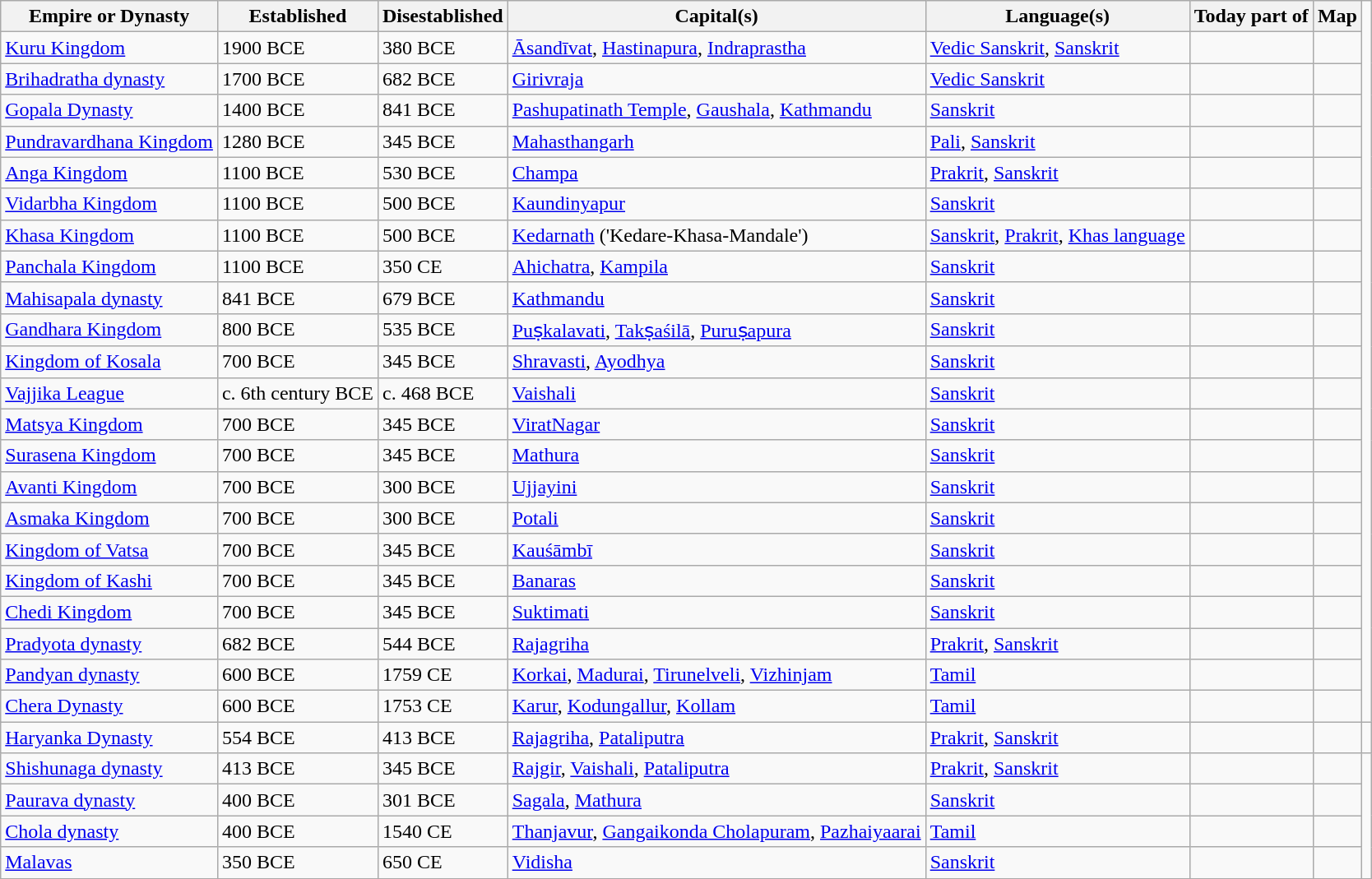<table class="wikitable sortable static-row-numbers static-row-header-text">
<tr>
<th>Empire or Dynasty</th>
<th>Established</th>
<th>Disestablished</th>
<th>Capital(s)</th>
<th>Language(s)</th>
<th>Today part of</th>
<th>Map</th>
</tr>
<tr>
<td><a href='#'>Kuru Kingdom</a></td>
<td>1900 BCE</td>
<td>380 BCE</td>
<td><a href='#'>Āsandīvat</a>, <a href='#'>Hastinapura</a>, <a href='#'>Indraprastha</a></td>
<td><a href='#'>Vedic Sanskrit</a>, <a href='#'>Sanskrit</a></td>
<td></td>
<td></td>
</tr>
<tr>
<td><a href='#'>Brihadratha dynasty</a></td>
<td>1700 BCE</td>
<td>682 BCE</td>
<td><a href='#'>Girivraja</a></td>
<td><a href='#'>Vedic Sanskrit</a></td>
<td></td>
<td></td>
</tr>
<tr>
<td><a href='#'>Gopala Dynasty</a></td>
<td>1400 BCE</td>
<td>841 BCE</td>
<td><a href='#'>Pashupatinath Temple</a>, <a href='#'>Gaushala</a>, <a href='#'>Kathmandu</a></td>
<td><a href='#'>Sanskrit</a></td>
<td></td>
<td></td>
</tr>
<tr>
<td><a href='#'>Pundravardhana Kingdom</a></td>
<td>1280 BCE</td>
<td>345 BCE</td>
<td><a href='#'>Mahasthangarh</a></td>
<td><a href='#'>Pali</a>, <a href='#'>Sanskrit</a></td>
<td><br></td>
<td></td>
</tr>
<tr>
<td><a href='#'>Anga Kingdom</a></td>
<td>1100 BCE</td>
<td>530 BCE</td>
<td><a href='#'>Champa</a></td>
<td><a href='#'>Prakrit</a>, <a href='#'>Sanskrit</a></td>
<td></td>
<td></td>
</tr>
<tr>
<td><a href='#'>Vidarbha Kingdom</a></td>
<td>1100 BCE</td>
<td>500 BCE</td>
<td><a href='#'>Kaundinyapur</a></td>
<td><a href='#'>Sanskrit</a></td>
<td></td>
<td></td>
</tr>
<tr>
<td><a href='#'>Khasa Kingdom</a></td>
<td>1100 BCE</td>
<td>500 BCE</td>
<td><a href='#'>Kedarnath</a> ('Kedare-Khasa-Mandale')</td>
<td><a href='#'>Sanskrit</a>, <a href='#'>Prakrit</a>, <a href='#'>Khas language</a></td>
<td><br></td>
<td></td>
</tr>
<tr>
<td><a href='#'>Panchala Kingdom</a></td>
<td>1100 BCE</td>
<td>350 CE</td>
<td><a href='#'>Ahichatra</a>, <a href='#'>Kampila</a></td>
<td><a href='#'>Sanskrit</a></td>
<td><br></td>
<td></td>
</tr>
<tr>
<td><a href='#'>Mahisapala dynasty</a></td>
<td>841 BCE</td>
<td>679 BCE</td>
<td><a href='#'>Kathmandu</a></td>
<td><a href='#'>Sanskrit</a></td>
<td><br></td>
<td></td>
</tr>
<tr>
<td><a href='#'>Gandhara Kingdom</a></td>
<td>800 BCE</td>
<td>535 BCE</td>
<td><a href='#'>Puṣkalavati</a>, <a href='#'>Takṣaśilā</a>, <a href='#'>Puruṣapura</a></td>
<td><a href='#'>Sanskrit</a></td>
<td><br></td>
<td></td>
</tr>
<tr>
<td><a href='#'>Kingdom of Kosala</a></td>
<td>700 BCE</td>
<td>345 BCE</td>
<td><a href='#'>Shravasti</a>, <a href='#'>Ayodhya</a></td>
<td><a href='#'>Sanskrit</a></td>
<td><br></td>
<td></td>
</tr>
<tr>
<td><a href='#'>Vajjika League</a></td>
<td>c. 6th century BCE</td>
<td>c. 468 BCE</td>
<td><a href='#'>Vaishali</a></td>
<td><a href='#'>Sanskrit</a></td>
<td><br></td>
<td></td>
</tr>
<tr>
<td><a href='#'>Matsya Kingdom</a></td>
<td>700 BCE</td>
<td>345 BCE</td>
<td><a href='#'>ViratNagar</a></td>
<td><a href='#'>Sanskrit</a></td>
<td></td>
<td></td>
</tr>
<tr>
<td><a href='#'>Surasena Kingdom</a></td>
<td>700 BCE</td>
<td>345 BCE</td>
<td><a href='#'>Mathura</a></td>
<td><a href='#'>Sanskrit</a></td>
<td></td>
<td></td>
</tr>
<tr>
<td><a href='#'>Avanti Kingdom</a></td>
<td>700 BCE</td>
<td>300 BCE</td>
<td><a href='#'>Ujjayini</a></td>
<td><a href='#'>Sanskrit</a></td>
<td></td>
<td></td>
</tr>
<tr>
<td><a href='#'>Asmaka Kingdom</a></td>
<td>700 BCE</td>
<td>300 BCE</td>
<td><a href='#'>Potali</a></td>
<td><a href='#'>Sanskrit</a></td>
<td></td>
<td></td>
</tr>
<tr>
<td><a href='#'>Kingdom of Vatsa</a></td>
<td>700 BCE</td>
<td>345 BCE</td>
<td><a href='#'>Kauśāmbī</a></td>
<td><a href='#'>Sanskrit</a></td>
<td></td>
<td></td>
</tr>
<tr>
<td><a href='#'>Kingdom of Kashi</a></td>
<td>700 BCE</td>
<td>345 BCE</td>
<td><a href='#'>Banaras</a></td>
<td><a href='#'>Sanskrit</a></td>
<td></td>
<td></td>
</tr>
<tr>
<td><a href='#'>Chedi Kingdom</a></td>
<td>700 BCE</td>
<td>345 BCE</td>
<td><a href='#'>Suktimati</a></td>
<td><a href='#'>Sanskrit</a></td>
<td></td>
<td></td>
</tr>
<tr>
<td><a href='#'>Pradyota dynasty</a></td>
<td>682 BCE</td>
<td>544 BCE</td>
<td><a href='#'>Rajagriha</a></td>
<td><a href='#'>Prakrit</a>, <a href='#'>Sanskrit</a></td>
<td><br></td>
<td></td>
</tr>
<tr>
<td><a href='#'>Pandyan dynasty</a></td>
<td>600 BCE</td>
<td>1759 CE</td>
<td><a href='#'>Korkai</a>, <a href='#'>Madurai</a>, <a href='#'>Tirunelveli</a>, <a href='#'>Vizhinjam</a></td>
<td><a href='#'>Tamil</a></td>
<td></td>
<td></td>
</tr>
<tr>
<td><a href='#'>Chera Dynasty</a></td>
<td>600 BCE</td>
<td>1753 CE</td>
<td><a href='#'>Karur</a>, <a href='#'>Kodungallur</a>, <a href='#'>Kollam</a></td>
<td><a href='#'>Tamil</a></td>
<td></td>
<td></td>
</tr>
<tr>
<td><a href='#'>Haryanka Dynasty</a></td>
<td>554 BCE</td>
<td>413 BCE</td>
<td><a href='#'>Rajagriha</a>, <a href='#'>Pataliputra</a></td>
<td><a href='#'>Prakrit</a>, <a href='#'>Sanskrit</a></td>
<td><br></td>
<td></td>
<td></td>
</tr>
<tr>
<td><a href='#'>Shishunaga dynasty</a></td>
<td>413 BCE</td>
<td>345 BCE</td>
<td><a href='#'>Rajgir</a>, <a href='#'>Vaishali</a>, <a href='#'>Pataliputra</a></td>
<td><a href='#'>Prakrit</a>, <a href='#'>Sanskrit</a></td>
<td><br></td>
<td></td>
</tr>
<tr>
<td><a href='#'>Paurava dynasty</a></td>
<td>400 BCE</td>
<td>301 BCE</td>
<td><a href='#'>Sagala</a>, <a href='#'>Mathura</a></td>
<td><a href='#'>Sanskrit</a></td>
<td><br></td>
<td></td>
</tr>
<tr>
<td><a href='#'>Chola dynasty</a></td>
<td>400 BCE</td>
<td>1540 CE</td>
<td><a href='#'>Thanjavur</a>, <a href='#'>Gangaikonda Cholapuram</a>, <a href='#'>Pazhaiyaarai</a></td>
<td><a href='#'>Tamil</a></td>
<td></td>
<td></td>
</tr>
<tr>
<td><a href='#'>Malavas</a></td>
<td>350 BCE</td>
<td>650 CE</td>
<td><a href='#'>Vidisha</a></td>
<td><a href='#'>Sanskrit</a></td>
<td></td>
<td></td>
</tr>
<tr>
</tr>
</table>
